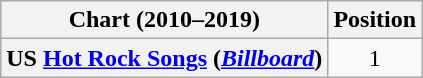<table class="wikitable sortable plainrowheaders" style="text-align:center">
<tr>
<th scope="col">Chart (2010–2019)</th>
<th scope="col">Position</th>
</tr>
<tr>
<th scope="row">US <a href='#'>Hot Rock Songs</a> (<a href='#'><em>Billboard</em></a>)</th>
<td>1</td>
</tr>
</table>
